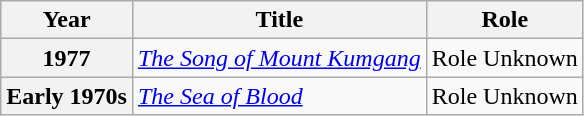<table class="wikitable plainrowheaders sortable">
<tr>
<th>Year</th>
<th>Title</th>
<th>Role</th>
</tr>
<tr>
<th scope="row">1977</th>
<td><em><a href='#'>The Song of Mount Kumgang</a></em></td>
<td>Role Unknown</td>
</tr>
<tr>
<th scope="row">Early 1970s</th>
<td><em><a href='#'>The Sea of Blood</a></em></td>
<td>Role Unknown</td>
</tr>
</table>
